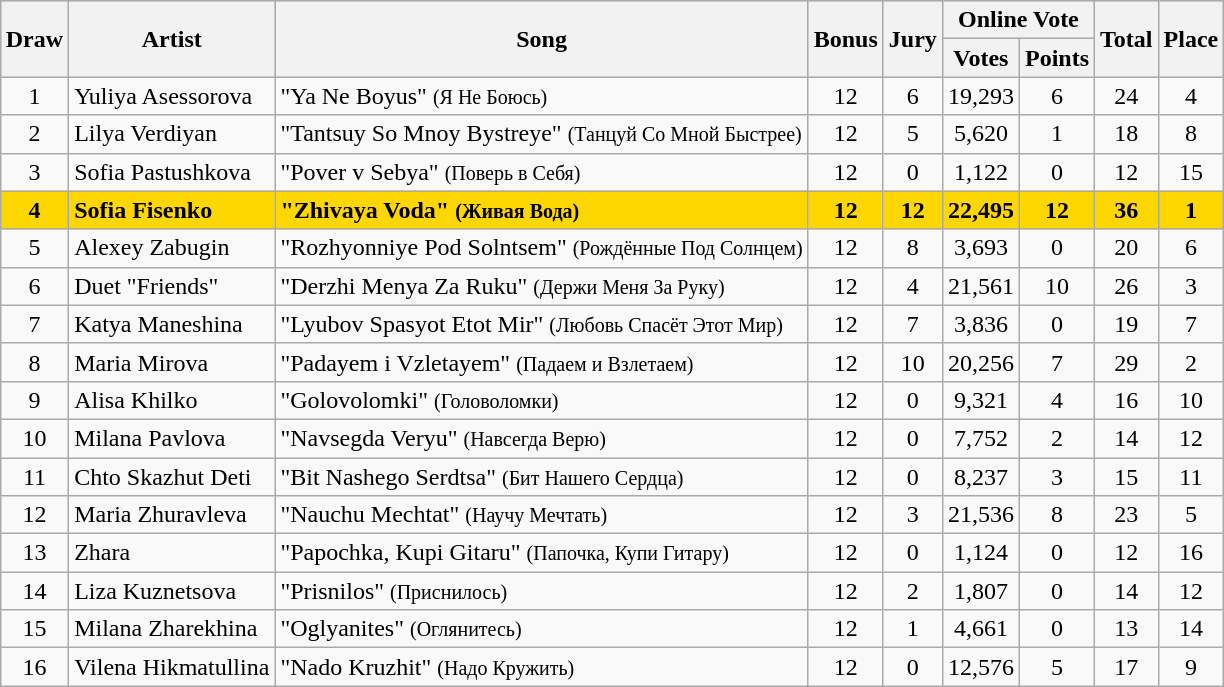<table class="sortable wikitable" style="margin: 1em auto 1em auto; text-align:center">
<tr bgcolor="#CCCCCC">
<th rowspan="2">Draw</th>
<th rowspan="2">Artist</th>
<th rowspan="2">Song</th>
<th rowspan="2">Bonus</th>
<th rowspan="2">Jury</th>
<th colspan="2">Online Vote</th>
<th rowspan="2">Total</th>
<th rowspan="2">Place</th>
</tr>
<tr>
<th>Votes</th>
<th>Points</th>
</tr>
<tr>
<td>1</td>
<td align="left">Yuliya Asessorova</td>
<td align="left">"Ya Ne Boyus" <small>(Я Не Боюсь)</small></td>
<td>12</td>
<td>6</td>
<td>19,293</td>
<td>6</td>
<td>24</td>
<td>4</td>
</tr>
<tr>
<td>2</td>
<td align="left">Lilya Verdiyan</td>
<td align="left">"Tantsuy So Mnoy Bystreye" <small>(Танцуй Со Мной Быстрее)</small></td>
<td>12</td>
<td>5</td>
<td>5,620</td>
<td>1</td>
<td>18</td>
<td>8</td>
</tr>
<tr>
<td>3</td>
<td align="left">Sofia Pastushkova</td>
<td align="left">"Pover v Sebya" <small>(Поверь в Себя)</small></td>
<td>12</td>
<td>0</td>
<td>1,122</td>
<td>0</td>
<td>12</td>
<td>15</td>
</tr>
<tr style="font-weight:bold; background:gold;">
<td>4</td>
<td align="left">Sofia Fisenko</td>
<td align="left">"Zhivaya Voda" <small>(Живая Вода)</small></td>
<td>12</td>
<td>12</td>
<td>22,495</td>
<td>12</td>
<td>36</td>
<td>1</td>
</tr>
<tr>
<td>5</td>
<td align="left">Alexey Zabugin</td>
<td align="left">"Rozhyonniye Pod Solntsem" <small>(Рождённые Под Солнцем)</small></td>
<td>12</td>
<td>8</td>
<td>3,693</td>
<td>0</td>
<td>20</td>
<td>6</td>
</tr>
<tr>
<td>6</td>
<td align="left">Duet "Friends"</td>
<td align="left">"Derzhi Menya Za Ruku" <small>(Держи Меня За Руку)</small></td>
<td>12</td>
<td>4</td>
<td>21,561</td>
<td>10</td>
<td>26</td>
<td>3</td>
</tr>
<tr>
<td>7</td>
<td align="left">Katya Maneshina</td>
<td align="left">"Lyubov Spasyot Etot Mir" <small>(Любовь Спасёт Этот Мир)</small></td>
<td>12</td>
<td>7</td>
<td>3,836</td>
<td>0</td>
<td>19</td>
<td>7</td>
</tr>
<tr>
<td>8</td>
<td align="left">Maria Mirova</td>
<td align="left">"Padayem i Vzletayem" <small>(Падаем и Взлетаем)</small></td>
<td>12</td>
<td>10</td>
<td>20,256</td>
<td>7</td>
<td>29</td>
<td>2</td>
</tr>
<tr>
<td>9</td>
<td align="left">Alisa Khilko</td>
<td align="left">"Golovolomki" <small>(Головоломки)</small></td>
<td>12</td>
<td>0</td>
<td>9,321</td>
<td>4</td>
<td>16</td>
<td>10</td>
</tr>
<tr>
<td>10</td>
<td align="left">Milana Pavlova</td>
<td align="left">"Navsegda Veryu" <small>(Навсегда Верю)</small></td>
<td>12</td>
<td>0</td>
<td>7,752</td>
<td>2</td>
<td>14</td>
<td>12</td>
</tr>
<tr>
<td>11</td>
<td align="left">Chto Skazhut Deti</td>
<td align="left">"Bit Nashego Serdtsa" <small>(Бит Нашего Сердца)</small></td>
<td>12</td>
<td>0</td>
<td>8,237</td>
<td>3</td>
<td>15</td>
<td>11</td>
</tr>
<tr>
<td>12</td>
<td align="left">Maria Zhuravleva</td>
<td align="left">"Nauchu Mechtat" <small>(Научу Мечтать)</small></td>
<td>12</td>
<td>3</td>
<td>21,536</td>
<td>8</td>
<td>23</td>
<td>5</td>
</tr>
<tr>
<td>13</td>
<td align="left">Zhara</td>
<td align="left">"Papochka, Kupi Gitaru" <small>(Папочка, Купи Гитару)</small></td>
<td>12</td>
<td>0</td>
<td>1,124</td>
<td>0</td>
<td>12</td>
<td>16</td>
</tr>
<tr>
<td>14</td>
<td align="left">Liza Kuznetsova</td>
<td align="left">"Prisnilos" <small>(Приснилось)</small></td>
<td>12</td>
<td>2</td>
<td>1,807</td>
<td>0</td>
<td>14</td>
<td>12</td>
</tr>
<tr>
<td>15</td>
<td align="left">Milana Zharekhina</td>
<td align="left">"Oglyanites" <small>(Оглянитесь)</small></td>
<td>12</td>
<td>1</td>
<td>4,661</td>
<td>0</td>
<td>13</td>
<td>14</td>
</tr>
<tr>
<td>16</td>
<td align="left">Vilena Hikmatullina</td>
<td align="left">"Nado Kruzhit" <small>(Надо Кружить)</small></td>
<td>12</td>
<td>0</td>
<td>12,576</td>
<td>5</td>
<td>17</td>
<td>9</td>
</tr>
</table>
